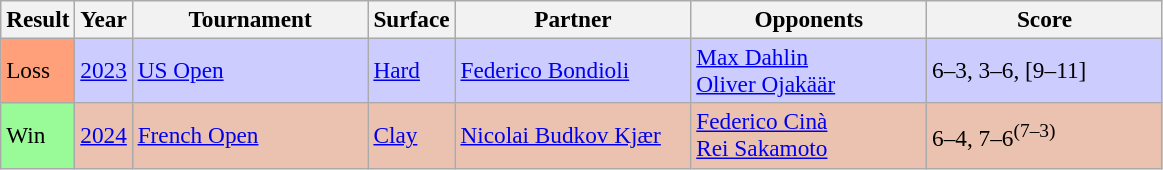<table class="sortable wikitable" style=font-size:97%>
<tr>
<th>Result</th>
<th>Year</th>
<th width=150>Tournament</th>
<th>Surface</th>
<th width=150>Partner</th>
<th width=150>Opponents</th>
<th width=150>Score</th>
</tr>
<tr style="background:#ccf;">
<td bgcolor=ffa07a>Loss</td>
<td><a href='#'>2023</a></td>
<td><a href='#'>US Open</a></td>
<td><a href='#'>Hard</a></td>
<td> <a href='#'>Federico Bondioli</a></td>
<td> <a href='#'>Max Dahlin</a><br> <a href='#'>Oliver Ojakäär</a></td>
<td>6–3, 3–6, [9–11]</td>
</tr>
<tr style="background:#ebc2af;">
<td bgcolor=98fb98>Win</td>
<td><a href='#'>2024</a></td>
<td><a href='#'>French Open</a></td>
<td><a href='#'>Clay</a></td>
<td> <a href='#'>Nicolai Budkov Kjær</a></td>
<td> <a href='#'>Federico Cinà</a><br> <a href='#'>Rei Sakamoto</a></td>
<td>6–4, 7–6<sup>(7–3)</sup></td>
</tr>
</table>
